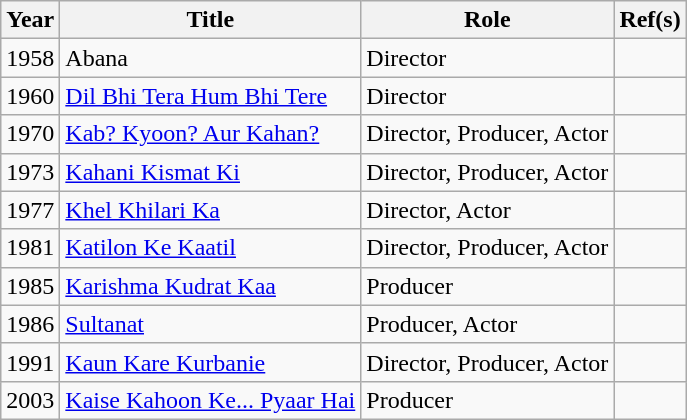<table class="wikitable sortable">
<tr>
<th>Year</th>
<th>Title</th>
<th>Role</th>
<th>Ref(s)</th>
</tr>
<tr>
<td>1958</td>
<td>Abana</td>
<td>Director</td>
<td></td>
</tr>
<tr>
<td>1960</td>
<td><a href='#'>Dil Bhi Tera Hum Bhi Tere</a></td>
<td>Director</td>
<td></td>
</tr>
<tr>
<td>1970</td>
<td><a href='#'>Kab? Kyoon? Aur Kahan?</a></td>
<td>Director, Producer, Actor</td>
<td></td>
</tr>
<tr>
<td>1973</td>
<td><a href='#'>Kahani Kismat Ki</a></td>
<td>Director, Producer, Actor</td>
<td></td>
</tr>
<tr>
<td>1977</td>
<td><a href='#'>Khel Khilari Ka</a></td>
<td>Director, Actor</td>
<td></td>
</tr>
<tr>
<td>1981</td>
<td><a href='#'>Katilon Ke Kaatil</a></td>
<td>Director, Producer, Actor</td>
<td></td>
</tr>
<tr>
<td>1985</td>
<td><a href='#'>Karishma Kudrat Kaa</a></td>
<td>Producer</td>
<td></td>
</tr>
<tr>
<td>1986</td>
<td><a href='#'>Sultanat</a></td>
<td>Producer, Actor</td>
<td></td>
</tr>
<tr>
<td>1991</td>
<td><a href='#'>Kaun Kare Kurbanie</a></td>
<td>Director, Producer, Actor</td>
<td></td>
</tr>
<tr>
<td>2003</td>
<td><a href='#'>Kaise Kahoon Ke... Pyaar Hai</a></td>
<td>Producer</td>
<td></td>
</tr>
</table>
